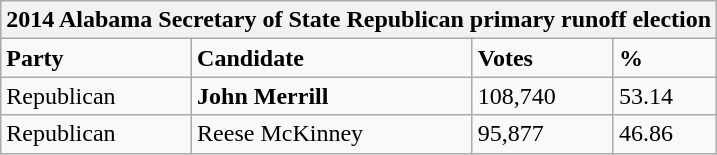<table class="wikitable">
<tr>
<th colspan="4">2014 Alabama Secretary of State Republican primary runoff election</th>
</tr>
<tr>
<td><strong>Party</strong></td>
<td><strong>Candidate</strong></td>
<td><strong>Votes</strong></td>
<td><strong>%</strong></td>
</tr>
<tr>
<td>Republican</td>
<td><strong>John Merrill</strong></td>
<td>108,740</td>
<td>53.14</td>
</tr>
<tr>
<td>Republican</td>
<td>Reese McKinney</td>
<td>95,877</td>
<td>46.86</td>
</tr>
</table>
